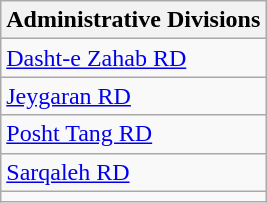<table class="wikitable">
<tr>
<th>Administrative Divisions</th>
</tr>
<tr>
<td><a href='#'>Dasht-e Zahab RD</a></td>
</tr>
<tr>
<td><a href='#'>Jeygaran RD</a></td>
</tr>
<tr>
<td><a href='#'>Posht Tang RD</a></td>
</tr>
<tr>
<td><a href='#'>Sarqaleh RD</a></td>
</tr>
<tr>
<td colspan=1></td>
</tr>
</table>
